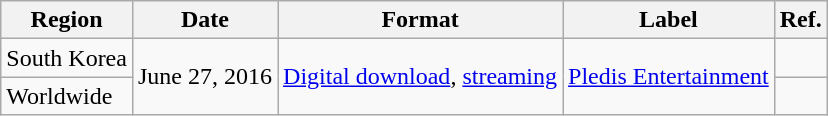<table class="wikitable">
<tr>
<th>Region</th>
<th>Date</th>
<th>Format</th>
<th>Label</th>
<th>Ref.</th>
</tr>
<tr>
<td>South Korea</td>
<td rowspan="2">June 27, 2016</td>
<td rowspan="2"><a href='#'>Digital download</a>, <a href='#'>streaming</a></td>
<td rowspan="2"><a href='#'>Pledis Entertainment</a></td>
<td></td>
</tr>
<tr>
<td>Worldwide</td>
<td></td>
</tr>
</table>
